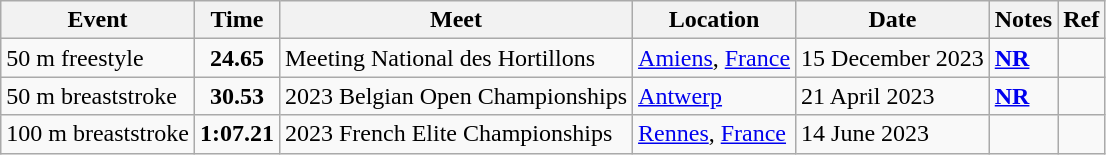<table class="wikitable">
<tr>
<th>Event</th>
<th>Time</th>
<th>Meet</th>
<th>Location</th>
<th>Date</th>
<th>Notes</th>
<th>Ref</th>
</tr>
<tr>
<td>50 m freestyle</td>
<td style="text-align:center;"><strong>24.65</strong></td>
<td>Meeting National des Hortillons</td>
<td><a href='#'>Amiens</a>, <a href='#'>France</a></td>
<td>15 December 2023</td>
<td><strong><a href='#'>NR</a></strong></td>
<td></td>
</tr>
<tr>
<td>50 m breaststroke</td>
<td style="text-align:center;"><strong>30.53</strong></td>
<td>2023 Belgian Open Championships</td>
<td><a href='#'>Antwerp</a></td>
<td>21 April 2023</td>
<td><strong><a href='#'>NR</a></strong></td>
<td style="text-align:center;"></td>
</tr>
<tr>
<td>100 m breaststroke</td>
<td style="text-align:center;"><strong>1:07.21</strong></td>
<td>2023 French Elite Championships</td>
<td><a href='#'>Rennes</a>, <a href='#'>France</a></td>
<td>14 June 2023</td>
<td></td>
<td style="text-align:center;"></td>
</tr>
</table>
